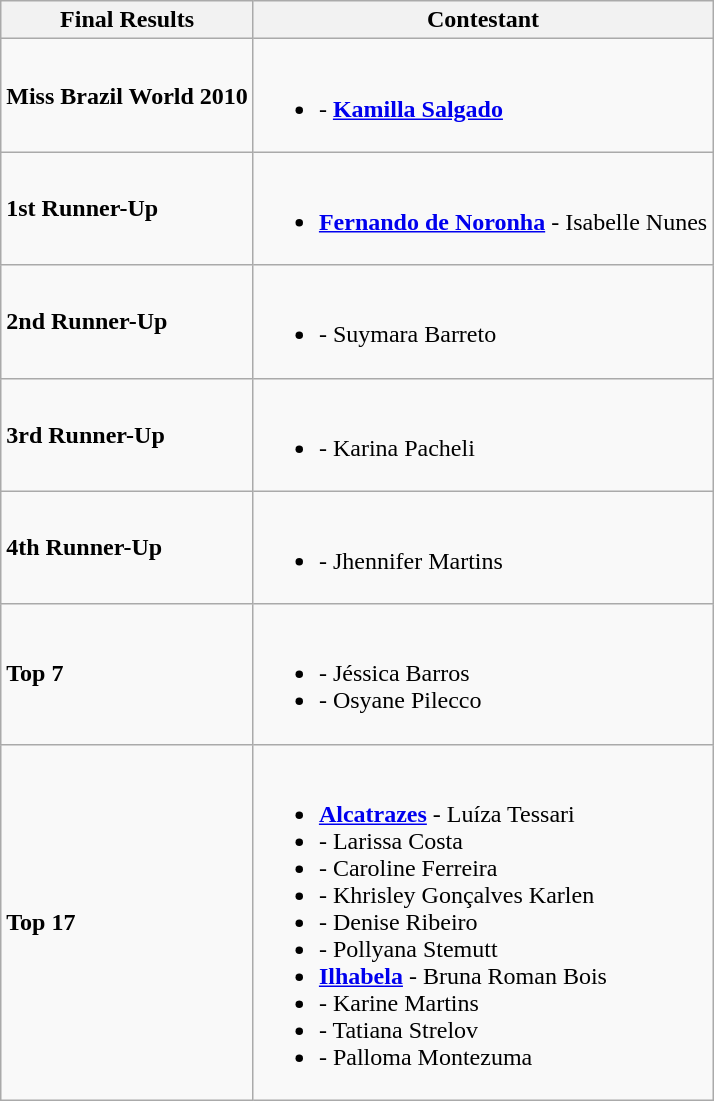<table class="wikitable">
<tr>
<th>Final Results</th>
<th>Contestant</th>
</tr>
<tr>
<td><strong>Miss Brazil World 2010</strong></td>
<td><br><ul><li><strong></strong> - <strong><a href='#'>Kamilla Salgado</a></strong></li></ul></td>
</tr>
<tr>
<td><strong>1st Runner-Up</strong></td>
<td><br><ul><li><strong> <a href='#'>Fernando de Noronha</a></strong> - Isabelle Nunes</li></ul></td>
</tr>
<tr>
<td><strong>2nd Runner-Up</strong></td>
<td><br><ul><li><strong></strong> - Suymara Barreto</li></ul></td>
</tr>
<tr>
<td><strong>3rd Runner-Up</strong></td>
<td><br><ul><li><strong></strong> - Karina Pacheli</li></ul></td>
</tr>
<tr>
<td><strong>4th Runner-Up</strong></td>
<td><br><ul><li><strong></strong> - Jhennifer Martins</li></ul></td>
</tr>
<tr>
<td><strong>Top 7</strong></td>
<td><br><ul><li><strong></strong> - Jéssica Barros</li><li><strong></strong> - Osyane Pilecco</li></ul></td>
</tr>
<tr>
<td><strong>Top 17</strong></td>
<td><br><ul><li><strong> <a href='#'>Alcatrazes</a></strong> - Luíza Tessari</li><li><strong></strong> - Larissa Costa</li><li><strong></strong> - Caroline Ferreira</li><li><strong></strong> - Khrisley Gonçalves Karlen</li><li><strong></strong> - Denise Ribeiro</li><li><strong></strong> - Pollyana Stemutt</li><li><strong> <a href='#'>Ilhabela</a></strong> - Bruna Roman Bois</li><li><strong></strong> - Karine Martins</li><li><strong></strong> - Tatiana Strelov</li><li><strong></strong> - Palloma Montezuma</li></ul></td>
</tr>
</table>
